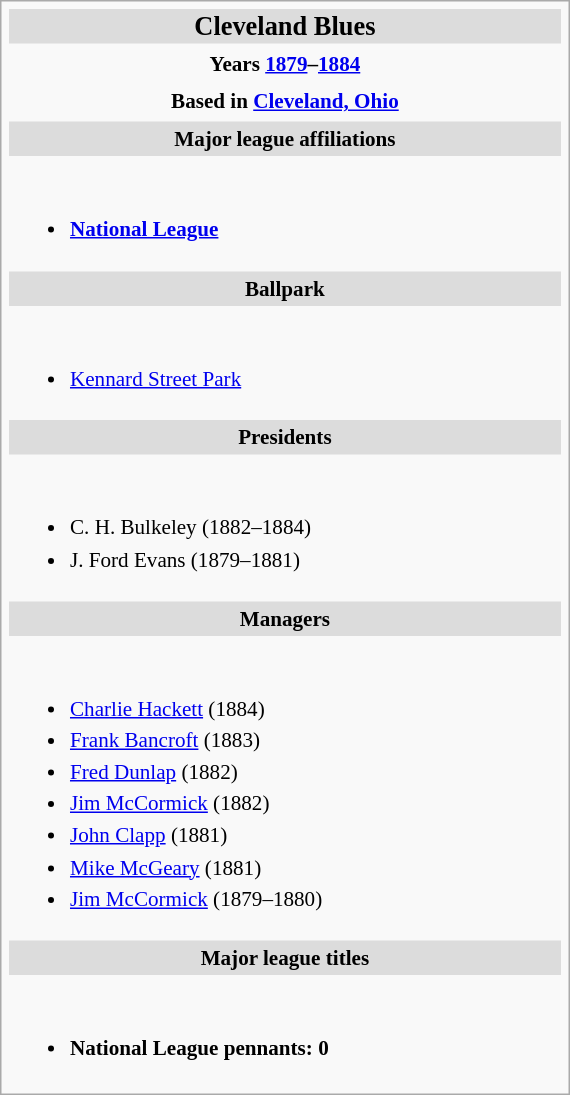<table class="infobox vcard" style="width: 27em; font-size: 88%; text-align: left; line-height: 1.5em">
<tr>
<th colspan=2 class="fn org" style="font-size: 125%; text-align: center; background-color: #dcdcdc;margin-bottom:3px;">Cleveland Blues</th>
</tr>
<tr>
<th style="text-align: center" colspan="2">Years <a href='#'>1879</a>–<a href='#'>1884</a></th>
</tr>
<tr>
<th style="text-align: center" colspan="2">Based in <a href='#'>Cleveland, Ohio</a></th>
</tr>
<tr>
<th colspan=2 style="background-color: #dcdcdc; text-align: center">Major league affiliations</th>
</tr>
<tr>
<th colspan=2><br><ul><li><a href='#'>National League</a></li></ul></th>
</tr>
<tr>
<th colspan=2 style="background-color: #dcdcdc; text-align: center">Ballpark</th>
</tr>
<tr>
<td colspan="2"><br><ul><li><a href='#'>Kennard Street Park</a></li></ul></td>
</tr>
<tr>
<th colspan=2 style="background-color: #dcdcdc; text-align: center">Presidents</th>
</tr>
<tr>
<td colspan="2"><br><ul><li>C. H. Bulkeley (1882–1884)</li><li>J. Ford Evans (1879–1881)</li></ul></td>
</tr>
<tr>
<th colspan=2 style="background-color: #dcdcdc; text-align: center">Managers</th>
</tr>
<tr>
<td colspan="2"><br><ul><li><a href='#'>Charlie Hackett</a> (1884)</li><li><a href='#'>Frank Bancroft</a> (1883)</li><li><a href='#'>Fred Dunlap</a> (1882)</li><li><a href='#'>Jim McCormick</a> (1882)</li><li><a href='#'>John Clapp</a> (1881)</li><li><a href='#'>Mike McGeary</a> (1881)</li><li><a href='#'>Jim McCormick</a> (1879–1880)</li></ul></td>
</tr>
<tr>
<th colspan=2 style="background-color: #dcdcdc; text-align: center">Major league titles</th>
</tr>
<tr>
<td colspan="2"><br><ul><li><strong>National League pennants:</strong>  <strong>0</strong></li></ul></td>
</tr>
</table>
